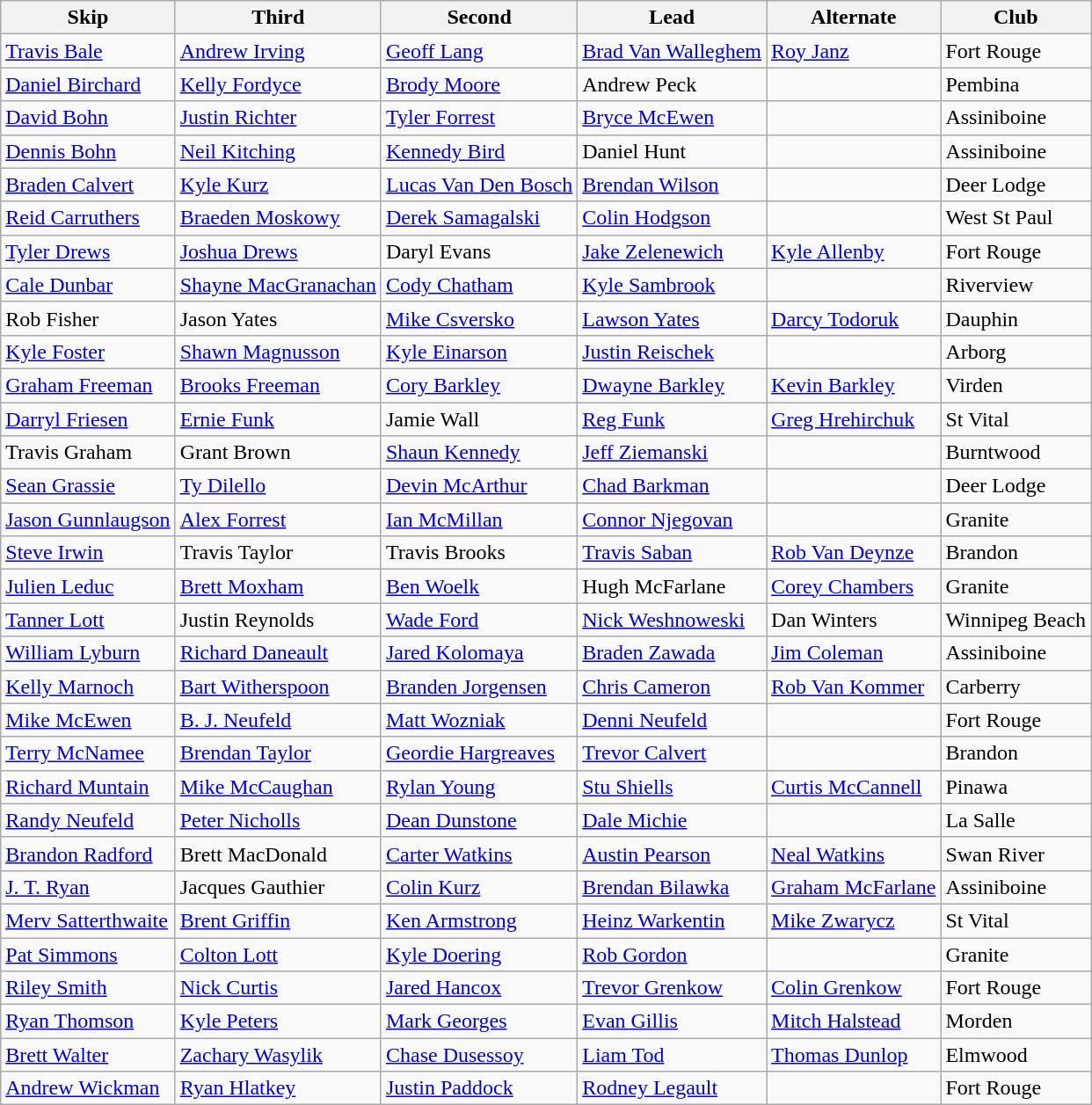<table class="wikitable sortable">
<tr>
<th>Skip</th>
<th>Third</th>
<th>Second</th>
<th>Lead</th>
<th>Alternate</th>
<th>Club</th>
</tr>
<tr>
<td><a href='#'>Travis Bale</a></td>
<td><a href='#'>Andrew Irving</a></td>
<td><a href='#'>Geoff Lang</a></td>
<td><a href='#'>Brad Van Walleghem</a></td>
<td><a href='#'>Roy Janz</a></td>
<td>Fort Rouge</td>
</tr>
<tr>
<td><a href='#'>Daniel Birchard</a></td>
<td><a href='#'>Kelly Fordyce</a></td>
<td><a href='#'>Brody Moore</a></td>
<td>Andrew Peck</td>
<td></td>
<td>Pembina</td>
</tr>
<tr>
<td><a href='#'>David Bohn</a></td>
<td><a href='#'>Justin Richter</a></td>
<td><a href='#'>Tyler Forrest</a></td>
<td><a href='#'>Bryce McEwen</a></td>
<td></td>
<td>Assiniboine</td>
</tr>
<tr>
<td><a href='#'>Dennis Bohn</a></td>
<td><a href='#'>Neil Kitching</a></td>
<td><a href='#'>Kennedy Bird</a></td>
<td>Daniel Hunt</td>
<td></td>
<td>Assiniboine</td>
</tr>
<tr>
<td><a href='#'>Braden Calvert</a></td>
<td><a href='#'>Kyle Kurz</a></td>
<td><a href='#'>Lucas Van Den Bosch</a></td>
<td><a href='#'>Brendan Wilson</a></td>
<td></td>
<td>Deer Lodge</td>
</tr>
<tr>
<td><a href='#'>Reid Carruthers</a></td>
<td><a href='#'>Braeden Moskowy</a></td>
<td><a href='#'>Derek Samagalski</a></td>
<td><a href='#'>Colin Hodgson</a></td>
<td></td>
<td>West St Paul</td>
</tr>
<tr>
<td><a href='#'>Tyler Drews</a></td>
<td><a href='#'>Joshua Drews</a></td>
<td>Daryl Evans</td>
<td><a href='#'>Jake Zelenewich</a></td>
<td><a href='#'>Kyle Allenby</a></td>
<td>Fort Rouge</td>
</tr>
<tr>
<td><a href='#'>Cale Dunbar</a></td>
<td><a href='#'>Shayne MacGranachan</a></td>
<td><a href='#'>Cody Chatham</a></td>
<td><a href='#'>Kyle Sambrook</a></td>
<td></td>
<td>Riverview</td>
</tr>
<tr>
<td>Rob Fisher</td>
<td>Jason Yates</td>
<td><a href='#'>Mike Csversko</a></td>
<td><a href='#'>Lawson Yates</a></td>
<td><a href='#'>Darcy Todoruk</a></td>
<td>Dauphin</td>
</tr>
<tr>
<td><a href='#'>Kyle Foster</a></td>
<td><a href='#'>Shawn Magnusson</a></td>
<td><a href='#'>Kyle Einarson</a></td>
<td><a href='#'>Justin Reischek</a></td>
<td></td>
<td>Arborg</td>
</tr>
<tr>
<td><a href='#'>Graham Freeman</a></td>
<td><a href='#'>Brooks Freeman</a></td>
<td><a href='#'>Cory Barkley</a></td>
<td><a href='#'>Dwayne Barkley</a></td>
<td><a href='#'>Kevin Barkley</a></td>
<td>Virden</td>
</tr>
<tr>
<td><a href='#'>Darryl Friesen</a></td>
<td><a href='#'>Ernie Funk</a></td>
<td>Jamie Wall</td>
<td><a href='#'>Reg Funk</a></td>
<td><a href='#'>Greg Hrehirchuk</a></td>
<td>St Vital</td>
</tr>
<tr>
<td>Travis Graham</td>
<td>Grant Brown</td>
<td><a href='#'>Shaun Kennedy</a></td>
<td><a href='#'>Jeff Ziemanski</a></td>
<td></td>
<td>Burntwood</td>
</tr>
<tr>
<td><a href='#'>Sean Grassie</a></td>
<td><a href='#'>Ty Dilello</a></td>
<td><a href='#'>Devin McArthur</a></td>
<td><a href='#'>Chad Barkman</a></td>
<td></td>
<td>Deer Lodge</td>
</tr>
<tr>
<td><a href='#'>Jason Gunnlaugson</a></td>
<td><a href='#'>Alex Forrest</a></td>
<td><a href='#'>Ian McMillan</a></td>
<td><a href='#'>Connor Njegovan</a></td>
<td></td>
<td>Granite</td>
</tr>
<tr>
<td><a href='#'>Steve Irwin</a></td>
<td>Travis Taylor</td>
<td>Travis Brooks</td>
<td><a href='#'>Travis Saban</a></td>
<td><a href='#'>Rob Van Deynze</a></td>
<td>Brandon</td>
</tr>
<tr>
<td><a href='#'>Julien Leduc</a></td>
<td><a href='#'>Brett Moxham</a></td>
<td><a href='#'>Ben Woelk</a></td>
<td>Hugh McFarlane</td>
<td><a href='#'>Corey Chambers</a></td>
<td>Granite</td>
</tr>
<tr>
<td><a href='#'>Tanner Lott</a></td>
<td>Justin Reynolds</td>
<td><a href='#'>Wade Ford</a></td>
<td><a href='#'>Nick Weshnoweski</a></td>
<td>Dan Winters</td>
<td>Winnipeg Beach</td>
</tr>
<tr>
<td><a href='#'>William Lyburn</a></td>
<td><a href='#'>Richard Daneault</a></td>
<td><a href='#'>Jared Kolomaya</a></td>
<td><a href='#'>Braden Zawada</a></td>
<td><a href='#'>Jim Coleman</a></td>
<td>Assiniboine</td>
</tr>
<tr>
<td><a href='#'>Kelly Marnoch</a></td>
<td><a href='#'>Bart Witherspoon</a></td>
<td><a href='#'>Branden Jorgensen</a></td>
<td><a href='#'>Chris Cameron</a></td>
<td><a href='#'>Rob Van Kommer</a></td>
<td>Carberry</td>
</tr>
<tr>
<td><a href='#'>Mike McEwen</a></td>
<td><a href='#'>B. J. Neufeld</a></td>
<td><a href='#'>Matt Wozniak</a></td>
<td><a href='#'>Denni Neufeld</a></td>
<td></td>
<td>Fort Rouge</td>
</tr>
<tr>
<td><a href='#'>Terry McNamee</a></td>
<td><a href='#'>Brendan Taylor</a></td>
<td><a href='#'>Geordie Hargreaves</a></td>
<td><a href='#'>Trevor Calvert</a></td>
<td></td>
<td>Brandon</td>
</tr>
<tr>
<td><a href='#'>Richard Muntain</a></td>
<td><a href='#'>Mike McCaughan</a></td>
<td><a href='#'>Rylan Young</a></td>
<td><a href='#'>Stu Shiells</a></td>
<td><a href='#'>Curtis McCannell</a></td>
<td>Pinawa</td>
</tr>
<tr>
<td><a href='#'>Randy Neufeld</a></td>
<td><a href='#'>Peter Nicholls</a></td>
<td><a href='#'>Dean Dunstone</a></td>
<td><a href='#'>Dale Michie</a></td>
<td></td>
<td>La Salle</td>
</tr>
<tr>
<td><a href='#'>Brandon Radford</a></td>
<td>Brett MacDonald</td>
<td><a href='#'>Carter Watkins</a></td>
<td><a href='#'>Austin Pearson</a></td>
<td><a href='#'>Neal Watkins</a></td>
<td>Swan River</td>
</tr>
<tr>
<td><a href='#'>J. T. Ryan</a></td>
<td>Jacques Gauthier</td>
<td><a href='#'>Colin Kurz</a></td>
<td><a href='#'>Brendan Bilawka</a></td>
<td><a href='#'>Graham McFarlane</a></td>
<td>Assiniboine</td>
</tr>
<tr>
<td><a href='#'>Merv Satterthwaite</a></td>
<td><a href='#'>Brent Griffin</a></td>
<td><a href='#'>Ken Armstrong</a></td>
<td><a href='#'>Heinz Warkentin</a></td>
<td><a href='#'>Mike Zwarycz</a></td>
<td>St Vital</td>
</tr>
<tr>
<td><a href='#'>Pat Simmons</a></td>
<td><a href='#'>Colton Lott</a></td>
<td><a href='#'>Kyle Doering</a></td>
<td><a href='#'>Rob Gordon</a></td>
<td></td>
<td>Granite</td>
</tr>
<tr>
<td><a href='#'>Riley Smith</a></td>
<td><a href='#'>Nick Curtis</a></td>
<td><a href='#'>Jared Hancox</a></td>
<td><a href='#'>Trevor Grenkow</a></td>
<td><a href='#'>Colin Grenkow</a></td>
<td>Fort Rouge</td>
</tr>
<tr>
<td><a href='#'>Ryan Thomson</a></td>
<td><a href='#'>Kyle Peters</a></td>
<td><a href='#'>Mark Georges</a></td>
<td><a href='#'>Evan Gillis</a></td>
<td><a href='#'>Mitch Halstead</a></td>
<td>Morden</td>
</tr>
<tr>
<td><a href='#'>Brett Walter</a></td>
<td><a href='#'>Zachary Wasylik</a></td>
<td><a href='#'>Chase Dusessoy</a></td>
<td><a href='#'>Liam Tod</a></td>
<td><a href='#'>Thomas Dunlop</a></td>
<td>Elmwood</td>
</tr>
<tr>
<td><a href='#'>Andrew Wickman</a></td>
<td><a href='#'>Ryan Hlatkey</a></td>
<td><a href='#'>Justin Paddock</a></td>
<td><a href='#'>Rodney Legault</a></td>
<td></td>
<td>Fort Rouge</td>
</tr>
</table>
